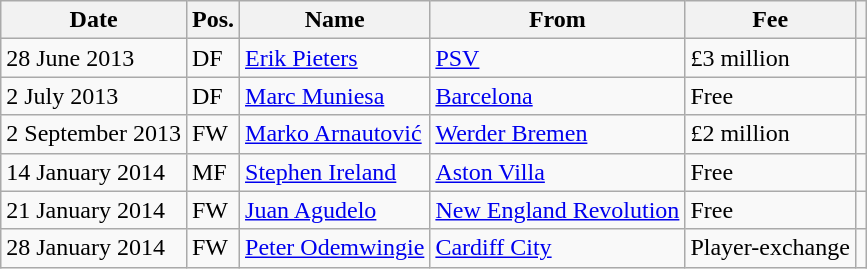<table class="wikitable">
<tr>
<th>Date</th>
<th>Pos.</th>
<th>Name</th>
<th>From</th>
<th>Fee</th>
<th></th>
</tr>
<tr>
<td>28 June 2013</td>
<td>DF</td>
<td> <a href='#'>Erik Pieters</a></td>
<td> <a href='#'>PSV</a></td>
<td>£3 million</td>
<td></td>
</tr>
<tr>
<td>2 July 2013</td>
<td>DF</td>
<td> <a href='#'>Marc Muniesa</a></td>
<td> <a href='#'>Barcelona</a></td>
<td>Free</td>
<td></td>
</tr>
<tr>
<td>2 September 2013</td>
<td>FW</td>
<td> <a href='#'>Marko Arnautović</a></td>
<td> <a href='#'>Werder Bremen</a></td>
<td>£2 million</td>
<td></td>
</tr>
<tr>
<td>14 January 2014</td>
<td>MF</td>
<td> <a href='#'>Stephen Ireland</a></td>
<td> <a href='#'>Aston Villa</a></td>
<td>Free</td>
<td></td>
</tr>
<tr>
<td>21 January 2014</td>
<td>FW</td>
<td> <a href='#'>Juan Agudelo</a></td>
<td> <a href='#'>New England Revolution</a></td>
<td>Free</td>
<td></td>
</tr>
<tr>
<td>28 January 2014</td>
<td>FW</td>
<td> <a href='#'>Peter Odemwingie</a></td>
<td> <a href='#'>Cardiff City</a></td>
<td>Player-exchange</td>
<td></td>
</tr>
</table>
